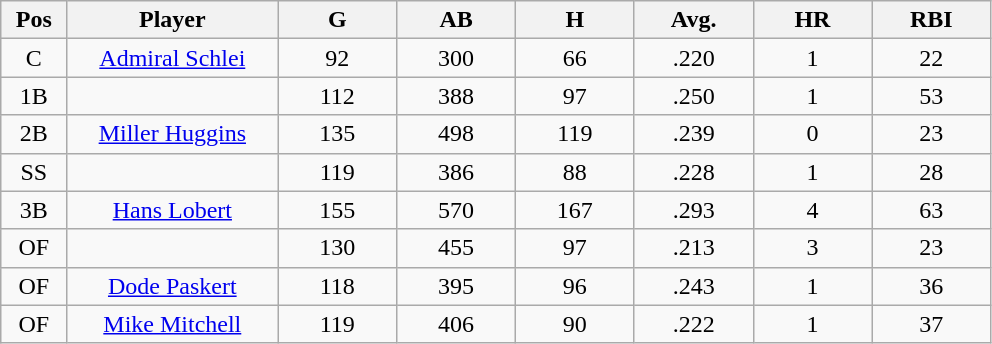<table class="wikitable sortable">
<tr>
<th bgcolor="#DDDDFF" width="5%">Pos</th>
<th bgcolor="#DDDDFF" width="16%">Player</th>
<th bgcolor="#DDDDFF" width="9%">G</th>
<th bgcolor="#DDDDFF" width="9%">AB</th>
<th bgcolor="#DDDDFF" width="9%">H</th>
<th bgcolor="#DDDDFF" width="9%">Avg.</th>
<th bgcolor="#DDDDFF" width="9%">HR</th>
<th bgcolor="#DDDDFF" width="9%">RBI</th>
</tr>
<tr align="center">
<td>C</td>
<td><a href='#'>Admiral Schlei</a></td>
<td>92</td>
<td>300</td>
<td>66</td>
<td>.220</td>
<td>1</td>
<td>22</td>
</tr>
<tr align="center">
<td>1B</td>
<td></td>
<td>112</td>
<td>388</td>
<td>97</td>
<td>.250</td>
<td>1</td>
<td>53</td>
</tr>
<tr align="center">
<td>2B</td>
<td><a href='#'>Miller Huggins</a></td>
<td>135</td>
<td>498</td>
<td>119</td>
<td>.239</td>
<td>0</td>
<td>23</td>
</tr>
<tr align="center">
<td>SS</td>
<td></td>
<td>119</td>
<td>386</td>
<td>88</td>
<td>.228</td>
<td>1</td>
<td>28</td>
</tr>
<tr align="center">
<td>3B</td>
<td><a href='#'>Hans Lobert</a></td>
<td>155</td>
<td>570</td>
<td>167</td>
<td>.293</td>
<td>4</td>
<td>63</td>
</tr>
<tr align="center">
<td>OF</td>
<td></td>
<td>130</td>
<td>455</td>
<td>97</td>
<td>.213</td>
<td>3</td>
<td>23</td>
</tr>
<tr align="center">
<td>OF</td>
<td><a href='#'>Dode Paskert</a></td>
<td>118</td>
<td>395</td>
<td>96</td>
<td>.243</td>
<td>1</td>
<td>36</td>
</tr>
<tr align="center">
<td>OF</td>
<td><a href='#'>Mike Mitchell</a></td>
<td>119</td>
<td>406</td>
<td>90</td>
<td>.222</td>
<td>1</td>
<td>37</td>
</tr>
</table>
